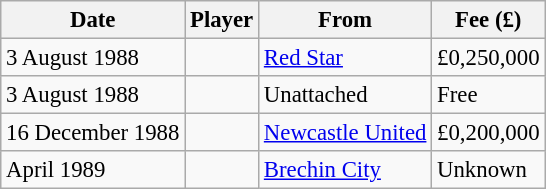<table class="wikitable sortable" style="font-size:95%">
<tr>
<th>Date</th>
<th>Player</th>
<th>From</th>
<th>Fee (£)</th>
</tr>
<tr>
<td>3 August 1988</td>
<td> </td>
<td><a href='#'>Red Star</a></td>
<td>£0,250,000</td>
</tr>
<tr>
<td>3 August 1988</td>
<td> </td>
<td>Unattached</td>
<td>Free</td>
</tr>
<tr>
<td>16 December 1988</td>
<td> </td>
<td><a href='#'>Newcastle United</a></td>
<td>£0,200,000</td>
</tr>
<tr>
<td> April 1989</td>
<td> </td>
<td><a href='#'>Brechin City</a></td>
<td>Unknown</td>
</tr>
</table>
